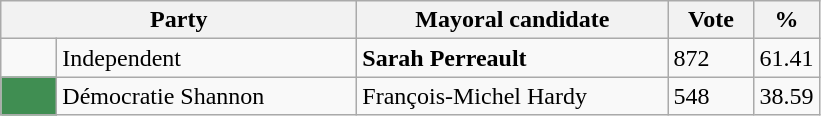<table class="wikitable">
<tr>
<th bgcolor="#DDDDFF" width="230px" colspan="2">Party</th>
<th bgcolor="#DDDDFF" width="200px">Mayoral candidate</th>
<th bgcolor="#DDDDFF" width="50px">Vote</th>
<th bgcolor="#DDDDFF" width="30px">%</th>
</tr>
<tr>
<td> </td>
<td>Independent</td>
<td><strong>Sarah Perreault</strong></td>
<td>872</td>
<td>61.41</td>
</tr>
<tr>
<td bgcolor=#408E52 width="30px"> </td>
<td>Démocratie Shannon</td>
<td>François-Michel Hardy</td>
<td>548</td>
<td>38.59</td>
</tr>
</table>
